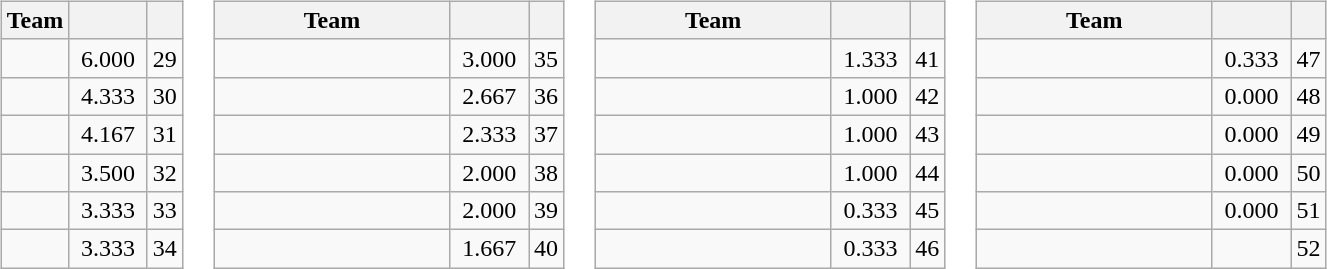<table>
<tr valign=top>
<td><br><table class="wikitable" style="text-align: center;">
<tr>
<th>Team</th>
<th width=45></th>
<th></th>
</tr>
<tr>
<td align=left></td>
<td>6.000</td>
<td>29</td>
</tr>
<tr>
<td align=left></td>
<td>4.333</td>
<td>30</td>
</tr>
<tr>
<td align=left></td>
<td>4.167</td>
<td>31</td>
</tr>
<tr>
<td align=left></td>
<td>3.500</td>
<td>32</td>
</tr>
<tr>
<td align=left></td>
<td>3.333</td>
<td>33</td>
</tr>
<tr>
<td align=left></td>
<td>3.333</td>
<td>34</td>
</tr>
</table>
</td>
<td><br><table class="wikitable" style="text-align: center;">
<tr>
<th width=150>Team</th>
<th width=45></th>
<th></th>
</tr>
<tr>
<td align=left></td>
<td>3.000</td>
<td>35</td>
</tr>
<tr>
<td align=left></td>
<td>2.667</td>
<td>36</td>
</tr>
<tr>
<td align=left></td>
<td>2.333</td>
<td>37</td>
</tr>
<tr>
<td align=left></td>
<td>2.000</td>
<td>38</td>
</tr>
<tr>
<td align=left></td>
<td>2.000</td>
<td>39</td>
</tr>
<tr>
<td align=left></td>
<td>1.667</td>
<td>40</td>
</tr>
</table>
</td>
<td><br><table class="wikitable" style="text-align: center;">
<tr>
<th width=150>Team</th>
<th width=45></th>
<th></th>
</tr>
<tr>
<td align=left></td>
<td>1.333</td>
<td>41</td>
</tr>
<tr>
<td align=left></td>
<td>1.000</td>
<td>42</td>
</tr>
<tr>
<td align=left></td>
<td>1.000</td>
<td>43</td>
</tr>
<tr>
<td align=left></td>
<td>1.000</td>
<td>44</td>
</tr>
<tr>
<td align=left></td>
<td>0.333</td>
<td>45</td>
</tr>
<tr>
<td align=left></td>
<td>0.333</td>
<td>46</td>
</tr>
</table>
</td>
<td><br><table class="wikitable" style="text-align: center;">
<tr>
<th width=150>Team</th>
<th width=45></th>
<th></th>
</tr>
<tr>
<td align=left></td>
<td>0.333</td>
<td>47</td>
</tr>
<tr>
<td align=left></td>
<td>0.000</td>
<td>48</td>
</tr>
<tr>
<td align=left></td>
<td>0.000</td>
<td>49</td>
</tr>
<tr>
<td align=left></td>
<td>0.000</td>
<td>50</td>
</tr>
<tr>
<td align=left></td>
<td>0.000</td>
<td>51</td>
</tr>
<tr>
<td align=left></td>
<td></td>
<td>52</td>
</tr>
</table>
</td>
</tr>
</table>
